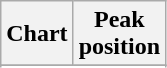<table class="wikitable plainrowheaders">
<tr>
<th>Chart</th>
<th>Peak<br>position</th>
</tr>
<tr>
</tr>
<tr>
</tr>
</table>
